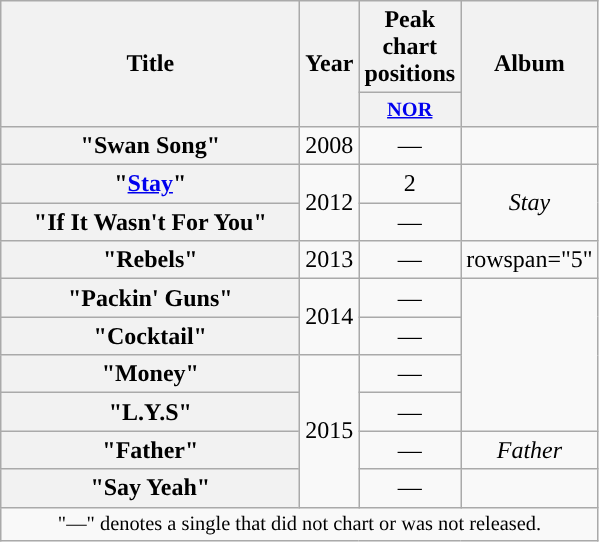<table class="wikitable plainrowheaders" style="text-align:center;">
<tr>
<th scope="col" rowspan="2" style="width:12em;">Title</th>
<th scope="col" rowspan="2" style="width:1em;">Year</th>
<th scope="col" colspan="1">Peak chart positions</th>
<th scope="col" rowspan="2">Album</th>
</tr>
<tr>
<th scope="col" style="width:3em;font-size:85%;"><a href='#'>NOR</a></th>
</tr>
<tr>
<th scope="row">"Swan Song"</th>
<td>2008</td>
<td>—</td>
<td></td>
</tr>
<tr>
<th scope="row">"<a href='#'>Stay</a>"</th>
<td rowspan="2">2012</td>
<td>2</td>
<td rowspan="2"><em>Stay</em></td>
</tr>
<tr>
<th scope="row">"If It Wasn't For You"</th>
<td>—</td>
</tr>
<tr>
<th scope="row">"Rebels"</th>
<td>2013</td>
<td>—</td>
<td>rowspan="5" </td>
</tr>
<tr>
<th scope="row">"Packin' Guns"</th>
<td rowspan="2">2014</td>
<td>—</td>
</tr>
<tr>
<th scope="row">"Cocktail"</th>
<td>—</td>
</tr>
<tr>
<th scope="row">"Money"</th>
<td rowspan="4">2015</td>
<td>—</td>
</tr>
<tr>
<th scope="row">"L.Y.S"</th>
<td>—</td>
</tr>
<tr>
<th scope="row">"Father"</th>
<td>—</td>
<td><em>Father</em></td>
</tr>
<tr>
<th scope="row">"Say Yeah"</th>
<td>—</td>
<td></td>
</tr>
<tr>
<td colspan="20" style="font-size:85%">"—" denotes a single that did not chart or was not released.</td>
</tr>
</table>
